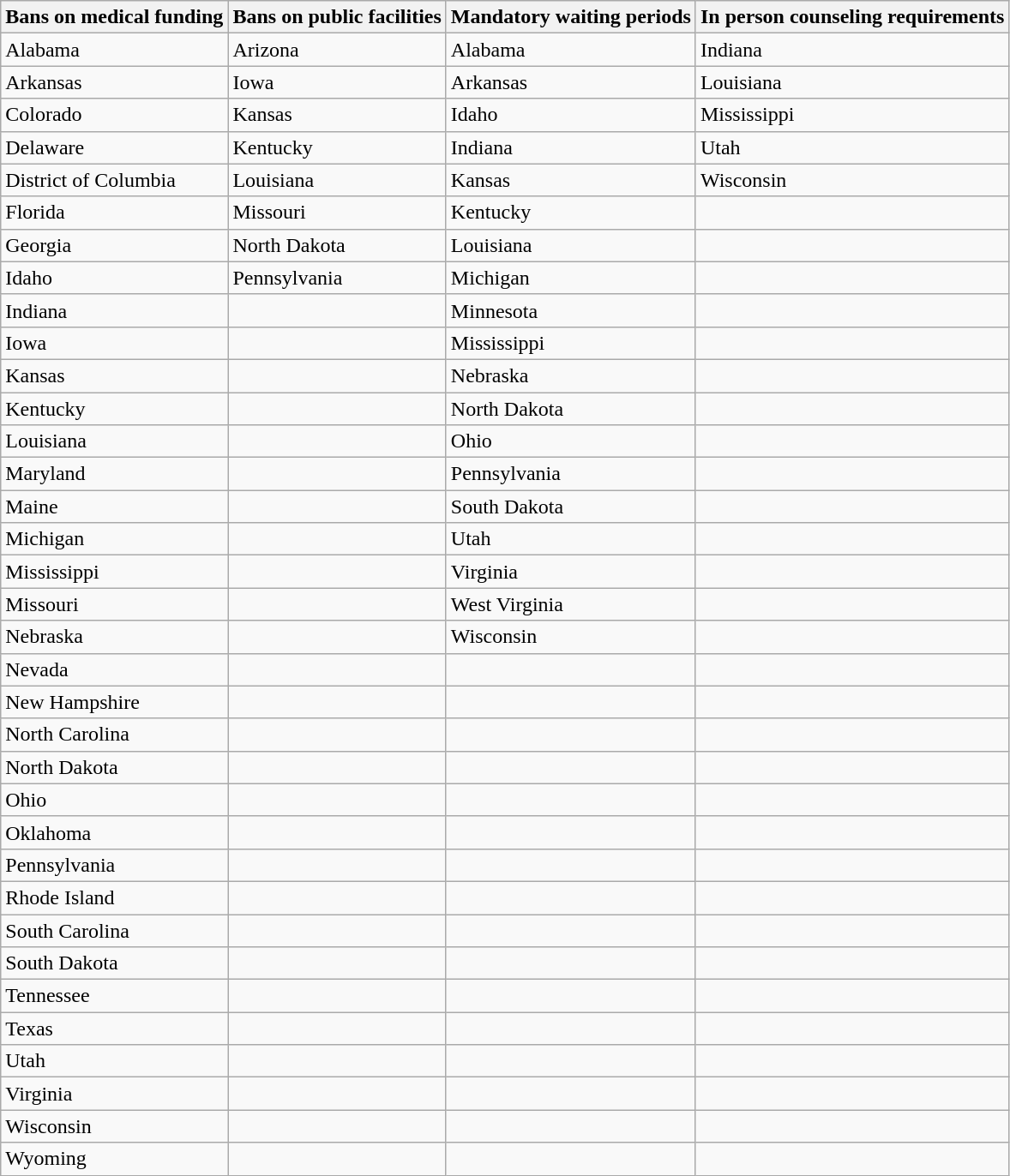<table class="wikitable">
<tr>
<th>Bans on medical funding</th>
<th>Bans on public facilities</th>
<th>Mandatory waiting periods</th>
<th>In person counseling requirements</th>
</tr>
<tr>
<td>Alabama</td>
<td>Arizona</td>
<td>Alabama</td>
<td>Indiana</td>
</tr>
<tr>
<td>Arkansas</td>
<td>Iowa</td>
<td>Arkansas</td>
<td>Louisiana</td>
</tr>
<tr>
<td>Colorado</td>
<td>Kansas</td>
<td>Idaho</td>
<td>Mississippi</td>
</tr>
<tr>
<td>Delaware</td>
<td>Kentucky</td>
<td>Indiana</td>
<td>Utah</td>
</tr>
<tr>
<td>District of Columbia</td>
<td>Louisiana</td>
<td>Kansas</td>
<td>Wisconsin</td>
</tr>
<tr>
<td>Florida</td>
<td>Missouri</td>
<td>Kentucky</td>
<td></td>
</tr>
<tr>
<td>Georgia</td>
<td>North Dakota</td>
<td>Louisiana</td>
<td></td>
</tr>
<tr>
<td>Idaho</td>
<td>Pennsylvania</td>
<td>Michigan</td>
<td></td>
</tr>
<tr>
<td>Indiana</td>
<td></td>
<td>Minnesota</td>
<td></td>
</tr>
<tr>
<td>Iowa</td>
<td></td>
<td>Mississippi</td>
<td></td>
</tr>
<tr>
<td>Kansas</td>
<td></td>
<td>Nebraska</td>
<td></td>
</tr>
<tr>
<td>Kentucky</td>
<td></td>
<td>North Dakota</td>
<td></td>
</tr>
<tr>
<td>Louisiana</td>
<td></td>
<td>Ohio</td>
<td></td>
</tr>
<tr>
<td>Maryland</td>
<td></td>
<td>Pennsylvania</td>
<td></td>
</tr>
<tr>
<td>Maine</td>
<td></td>
<td>South Dakota</td>
<td></td>
</tr>
<tr>
<td>Michigan</td>
<td></td>
<td>Utah</td>
<td></td>
</tr>
<tr>
<td>Mississippi</td>
<td></td>
<td>Virginia</td>
<td></td>
</tr>
<tr>
<td>Missouri</td>
<td></td>
<td>West Virginia</td>
<td></td>
</tr>
<tr>
<td>Nebraska</td>
<td></td>
<td>Wisconsin</td>
<td></td>
</tr>
<tr>
<td>Nevada</td>
<td></td>
<td></td>
<td></td>
</tr>
<tr>
<td>New Hampshire</td>
<td></td>
<td></td>
<td></td>
</tr>
<tr>
<td>North Carolina</td>
<td></td>
<td></td>
<td></td>
</tr>
<tr>
<td>North Dakota</td>
<td></td>
<td></td>
<td></td>
</tr>
<tr>
<td>Ohio</td>
<td></td>
<td></td>
<td></td>
</tr>
<tr>
<td>Oklahoma</td>
<td></td>
<td></td>
<td></td>
</tr>
<tr>
<td>Pennsylvania</td>
<td></td>
<td></td>
<td></td>
</tr>
<tr>
<td>Rhode Island</td>
<td></td>
<td></td>
<td></td>
</tr>
<tr>
<td>South Carolina</td>
<td></td>
<td></td>
<td></td>
</tr>
<tr>
<td>South Dakota</td>
<td></td>
<td></td>
<td></td>
</tr>
<tr>
<td>Tennessee</td>
<td></td>
<td></td>
<td></td>
</tr>
<tr>
<td>Texas</td>
<td></td>
<td></td>
<td></td>
</tr>
<tr>
<td>Utah</td>
<td></td>
<td></td>
<td></td>
</tr>
<tr>
<td>Virginia</td>
<td></td>
<td></td>
<td></td>
</tr>
<tr>
<td>Wisconsin</td>
<td></td>
<td></td>
<td></td>
</tr>
<tr>
<td>Wyoming</td>
<td></td>
<td></td>
<td></td>
</tr>
</table>
